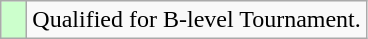<table class="wikitable">
<tr>
<td style="width:10px; background:#cfc;"></td>
<td>Qualified for B-level Tournament.</td>
</tr>
</table>
